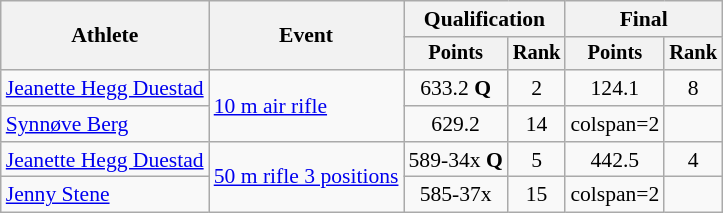<table class="wikitable" style="font-size:90%">
<tr>
<th rowspan="2">Athlete</th>
<th rowspan="2">Event</th>
<th colspan=2>Qualification</th>
<th colspan=2>Final</th>
</tr>
<tr style="font-size:95%">
<th>Points</th>
<th>Rank</th>
<th>Points</th>
<th>Rank</th>
</tr>
<tr align=center>
<td align=left><a href='#'>Jeanette Hegg Duestad</a></td>
<td align=left rowspan=2><a href='#'>10 m air rifle</a></td>
<td>633.2 <strong>Q</strong></td>
<td>2</td>
<td>124.1</td>
<td>8</td>
</tr>
<tr align=center>
<td align=left><a href='#'>Synnøve Berg</a></td>
<td>629.2</td>
<td>14</td>
<td>colspan=2 </td>
</tr>
<tr align=center>
<td align=left><a href='#'>Jeanette Hegg Duestad</a></td>
<td align=left rowspan=2><a href='#'>50 m rifle 3 positions</a></td>
<td>589-34x <strong>Q</strong></td>
<td>5</td>
<td>442.5</td>
<td>4</td>
</tr>
<tr align=center>
<td align=left><a href='#'>Jenny Stene</a></td>
<td>585-37x</td>
<td>15</td>
<td>colspan=2 </td>
</tr>
</table>
